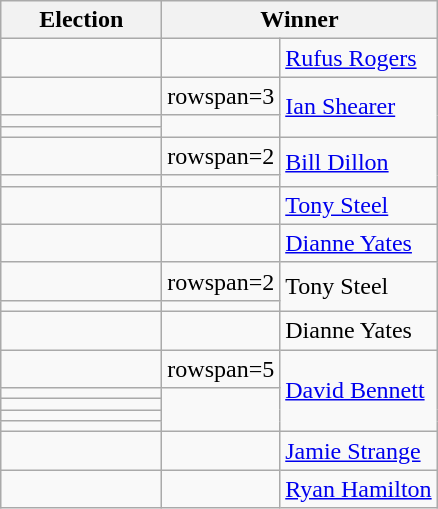<table class=wikitable>
<tr>
<th width=100>Election</th>
<th width=175 colspan=2>Winner</th>
</tr>
<tr>
<td></td>
<td></td>
<td><a href='#'>Rufus Rogers</a></td>
</tr>
<tr>
<td></td>
<td>rowspan=3 </td>
<td rowspan=3><a href='#'>Ian Shearer</a></td>
</tr>
<tr>
<td></td>
</tr>
<tr>
<td></td>
</tr>
<tr>
<td></td>
<td>rowspan=2 </td>
<td rowspan=2><a href='#'>Bill Dillon</a></td>
</tr>
<tr>
<td></td>
</tr>
<tr>
<td></td>
<td></td>
<td><a href='#'>Tony Steel</a></td>
</tr>
<tr>
<td></td>
<td></td>
<td><a href='#'>Dianne Yates</a></td>
</tr>
<tr>
<td></td>
<td>rowspan=2 </td>
<td rowspan=2>Tony Steel</td>
</tr>
<tr>
<td></td>
</tr>
<tr>
<td></td>
<td></td>
<td>Dianne Yates</td>
</tr>
<tr>
<td></td>
<td>rowspan=5 </td>
<td rowspan=5><a href='#'>David Bennett</a></td>
</tr>
<tr>
<td></td>
</tr>
<tr>
<td></td>
</tr>
<tr>
<td></td>
</tr>
<tr>
<td></td>
</tr>
<tr>
<td></td>
<td></td>
<td><a href='#'>Jamie Strange</a></td>
</tr>
<tr>
<td></td>
<td></td>
<td><a href='#'>Ryan Hamilton</a></td>
</tr>
</table>
